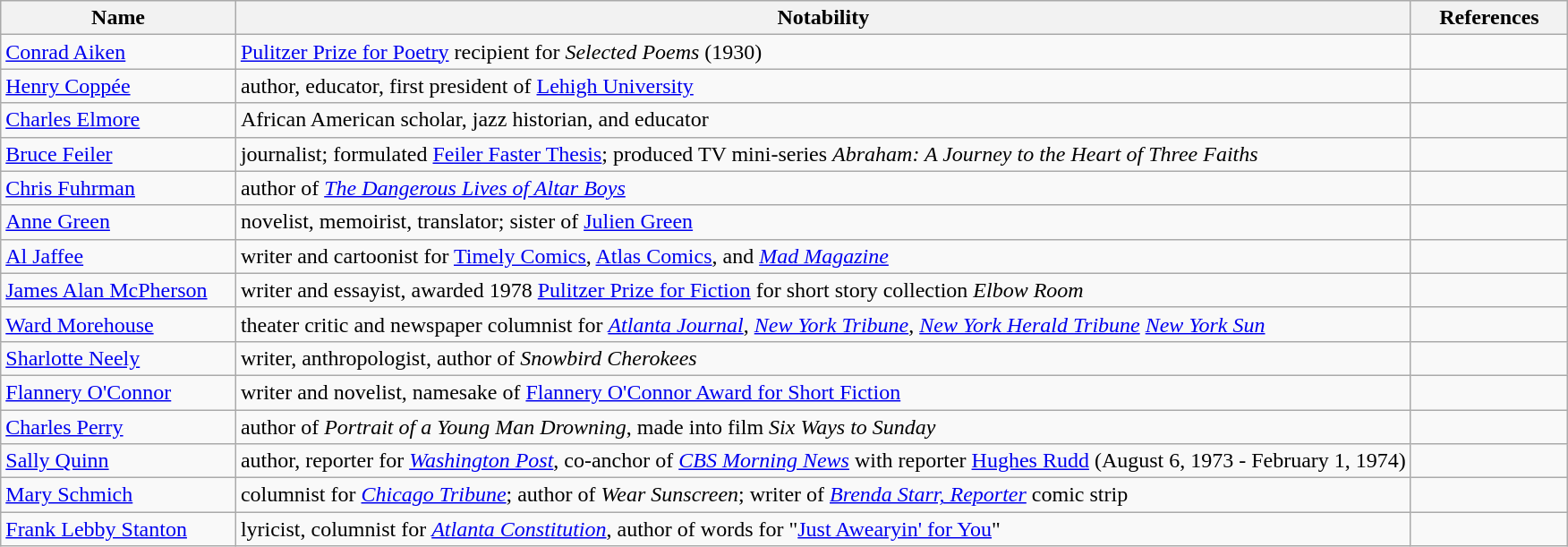<table class="wikitable sortable">
<tr>
<th style="width:15%;">Name</th>
<th style="width:75%;">Notability</th>
<th style="width:10%;" class="unsortable">References</th>
</tr>
<tr>
<td><a href='#'>Conrad Aiken</a></td>
<td><a href='#'>Pulitzer Prize for Poetry</a> recipient for <em>Selected Poems</em> (1930)</td>
<td></td>
</tr>
<tr>
<td><a href='#'>Henry Coppée</a></td>
<td>author, educator, first president of <a href='#'>Lehigh University</a></td>
<td></td>
</tr>
<tr>
<td><a href='#'>Charles Elmore</a></td>
<td>African American scholar, jazz historian, and educator</td>
<td></td>
</tr>
<tr>
<td><a href='#'>Bruce Feiler</a></td>
<td>journalist; formulated <a href='#'>Feiler Faster Thesis</a>; produced TV mini-series <em>Abraham: A Journey to the Heart of Three Faiths</em></td>
<td></td>
</tr>
<tr>
<td><a href='#'>Chris Fuhrman</a></td>
<td>author of <em><a href='#'>The Dangerous Lives of Altar Boys</a></em></td>
<td></td>
</tr>
<tr>
<td><a href='#'>Anne Green</a></td>
<td>novelist, memoirist, translator; sister of <a href='#'>Julien Green</a></td>
<td></td>
</tr>
<tr>
<td><a href='#'>Al Jaffee</a></td>
<td>writer and cartoonist for <a href='#'>Timely Comics</a>, <a href='#'>Atlas Comics</a>, and <em><a href='#'>Mad Magazine</a></em></td>
<td></td>
</tr>
<tr>
<td><a href='#'>James Alan McPherson</a></td>
<td>writer and essayist, awarded 1978 <a href='#'>Pulitzer Prize for Fiction</a> for short story collection <em>Elbow Room</em></td>
<td></td>
</tr>
<tr>
<td><a href='#'>Ward Morehouse</a></td>
<td>theater critic and newspaper columnist for <em><a href='#'>Atlanta Journal</a></em>, <em><a href='#'>New York Tribune</a></em>, <em><a href='#'>New York Herald Tribune</a></em> <em><a href='#'>New York Sun</a></em></td>
<td></td>
</tr>
<tr>
<td><a href='#'>Sharlotte Neely</a></td>
<td>writer, anthropologist, author of <em> Snowbird Cherokees </em></td>
</tr>
<tr>
<td><a href='#'>Flannery O'Connor</a></td>
<td>writer and novelist, namesake of <a href='#'>Flannery O'Connor Award for Short Fiction</a></td>
<td></td>
</tr>
<tr>
<td><a href='#'>Charles Perry</a></td>
<td>author of <em>Portrait of a Young Man Drowning</em>, made into film <em>Six Ways to Sunday</em></td>
<td></td>
</tr>
<tr>
<td><a href='#'>Sally Quinn</a></td>
<td>author, reporter for <em><a href='#'>Washington Post</a></em>, co-anchor of <em><a href='#'>CBS Morning News</a></em> with reporter <a href='#'>Hughes Rudd</a> (August 6, 1973 - February 1, 1974)</td>
<td></td>
</tr>
<tr>
<td><a href='#'>Mary Schmich</a></td>
<td>columnist for  <em><a href='#'>Chicago Tribune</a></em>; author of <em>Wear Sunscreen</em>; writer of <em><a href='#'>Brenda Starr, Reporter</a></em> comic strip</td>
<td></td>
</tr>
<tr>
<td><a href='#'>Frank Lebby Stanton</a></td>
<td>lyricist, columnist for <em><a href='#'>Atlanta Constitution</a></em>, author of words for "<a href='#'>Just Awearyin' for You</a>"</td>
<td></td>
</tr>
</table>
